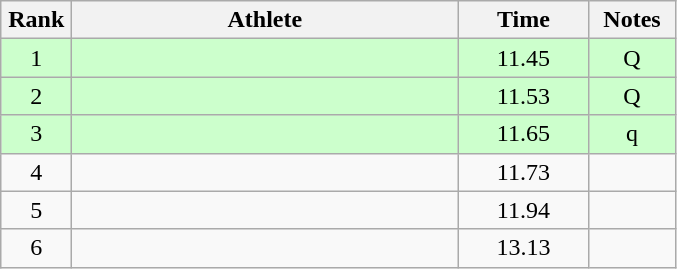<table class="wikitable" style="text-align:center">
<tr>
<th width=40>Rank</th>
<th width=250>Athlete</th>
<th width=80>Time</th>
<th width=50>Notes</th>
</tr>
<tr bgcolor=ccffcc>
<td>1</td>
<td align=left></td>
<td>11.45</td>
<td>Q</td>
</tr>
<tr bgcolor=ccffcc>
<td>2</td>
<td align=left></td>
<td>11.53</td>
<td>Q</td>
</tr>
<tr bgcolor=ccffcc>
<td>3</td>
<td align=left></td>
<td>11.65</td>
<td>q</td>
</tr>
<tr>
<td>4</td>
<td align=left></td>
<td>11.73</td>
<td></td>
</tr>
<tr>
<td>5</td>
<td align=left></td>
<td>11.94</td>
<td></td>
</tr>
<tr>
<td>6</td>
<td align=left></td>
<td>13.13</td>
<td></td>
</tr>
</table>
